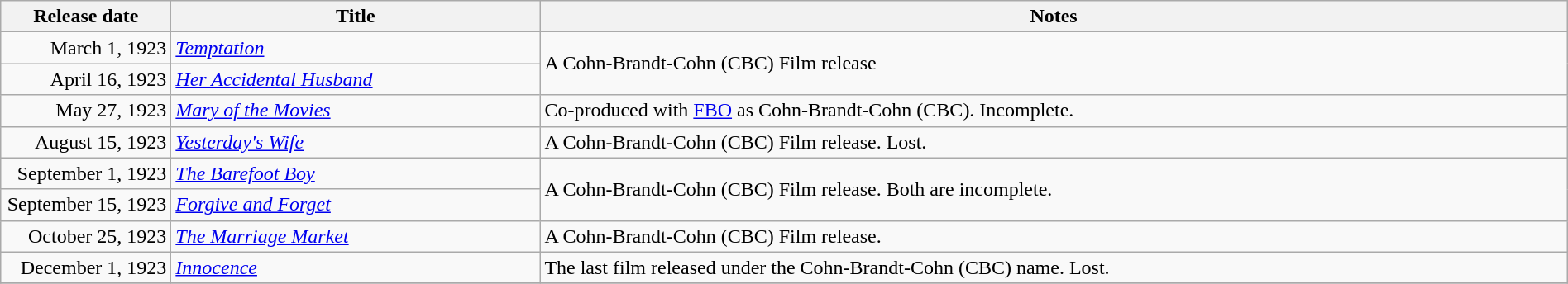<table class="wikitable sortable" style="width:100%;">
<tr>
<th scope="col" style="width:130px;">Release date</th>
<th>Title</th>
<th>Notes</th>
</tr>
<tr>
<td style="text-align:right;">March 1, 1923</td>
<td><em><a href='#'>Temptation</a></em></td>
<td rowspan="2">A Cohn-Brandt-Cohn (CBC) Film release</td>
</tr>
<tr>
<td style="text-align:right;">April 16, 1923</td>
<td><em><a href='#'>Her Accidental Husband</a></em></td>
</tr>
<tr>
<td style="text-align:right;">May 27, 1923</td>
<td><em><a href='#'>Mary of the Movies</a></em></td>
<td>Co-produced with <a href='#'>FBO</a> as Cohn-Brandt-Cohn (CBC). Incomplete.</td>
</tr>
<tr>
<td style="text-align:right;">August 15, 1923</td>
<td><em><a href='#'>Yesterday's Wife</a></em></td>
<td>A Cohn-Brandt-Cohn (CBC) Film release. Lost.</td>
</tr>
<tr>
<td style="text-align:right;">September 1, 1923</td>
<td><em><a href='#'>The Barefoot Boy</a></em></td>
<td rowspan="2">A Cohn-Brandt-Cohn (CBC) Film release. Both are incomplete.</td>
</tr>
<tr>
<td style="text-align:right;">September 15, 1923</td>
<td><em><a href='#'>Forgive and Forget</a></em></td>
</tr>
<tr>
<td style="text-align:right;">October 25, 1923</td>
<td><em><a href='#'>The Marriage Market</a></em></td>
<td>A Cohn-Brandt-Cohn (CBC) Film release.</td>
</tr>
<tr>
<td style="text-align:right;">December 1, 1923</td>
<td><em><a href='#'>Innocence</a></em></td>
<td>The last film released under the Cohn-Brandt-Cohn (CBC) name. Lost.</td>
</tr>
<tr>
</tr>
</table>
